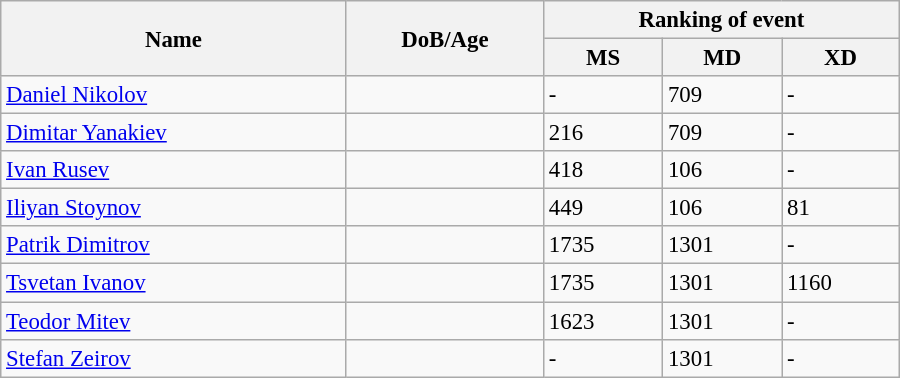<table class="wikitable" style="width:600px; font-size:95%;">
<tr>
<th rowspan="2" align="left">Name</th>
<th rowspan="2" align="left">DoB/Age</th>
<th colspan="3" align="center">Ranking of event</th>
</tr>
<tr>
<th align="center">MS</th>
<th>MD</th>
<th align="center">XD</th>
</tr>
<tr>
<td><a href='#'>Daniel Nikolov</a></td>
<td></td>
<td>-</td>
<td>709</td>
<td>-</td>
</tr>
<tr>
<td><a href='#'>Dimitar Yanakiev</a></td>
<td></td>
<td>216</td>
<td>709</td>
<td>-</td>
</tr>
<tr>
<td><a href='#'>Ivan Rusev</a></td>
<td></td>
<td>418</td>
<td>106</td>
<td>-</td>
</tr>
<tr>
<td><a href='#'>Iliyan Stoynov</a></td>
<td></td>
<td>449</td>
<td>106</td>
<td>81</td>
</tr>
<tr>
<td><a href='#'>Patrik Dimitrov</a></td>
<td></td>
<td>1735</td>
<td>1301</td>
<td>-</td>
</tr>
<tr>
<td><a href='#'>Tsvetan Ivanov</a></td>
<td></td>
<td>1735</td>
<td>1301</td>
<td>1160</td>
</tr>
<tr>
<td><a href='#'>Teodor Mitev</a></td>
<td></td>
<td>1623</td>
<td>1301</td>
<td>-</td>
</tr>
<tr>
<td><a href='#'>Stefan Zeirov</a></td>
<td></td>
<td>-</td>
<td>1301</td>
<td>-</td>
</tr>
</table>
